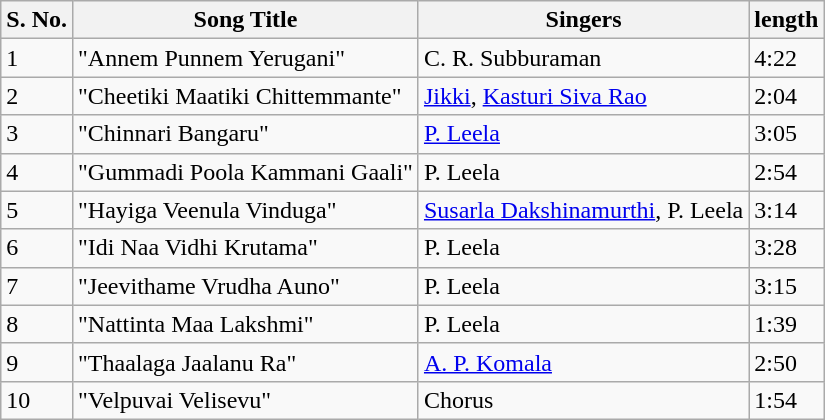<table class="wikitable">
<tr>
<th>S. No.</th>
<th>Song Title</th>
<th>Singers</th>
<th>length</th>
</tr>
<tr>
<td>1</td>
<td>"Annem Punnem Yerugani"</td>
<td>C. R. Subburaman</td>
<td>4:22</td>
</tr>
<tr>
<td>2</td>
<td>"Cheetiki Maatiki Chittemmante"</td>
<td><a href='#'>Jikki</a>, <a href='#'>Kasturi Siva Rao</a></td>
<td>2:04</td>
</tr>
<tr>
<td>3</td>
<td>"Chinnari Bangaru"</td>
<td><a href='#'>P. Leela</a></td>
<td>3:05</td>
</tr>
<tr>
<td>4</td>
<td>"Gummadi Poola Kammani Gaali"</td>
<td>P. Leela</td>
<td>2:54</td>
</tr>
<tr>
<td>5</td>
<td>"Hayiga Veenula Vinduga"</td>
<td><a href='#'>Susarla Dakshinamurthi</a>, P. Leela</td>
<td>3:14</td>
</tr>
<tr>
<td>6</td>
<td>"Idi Naa Vidhi Krutama"</td>
<td>P. Leela</td>
<td>3:28</td>
</tr>
<tr>
<td>7</td>
<td>"Jeevithame Vrudha Auno"</td>
<td>P. Leela</td>
<td>3:15</td>
</tr>
<tr>
<td>8</td>
<td>"Nattinta Maa Lakshmi"</td>
<td>P. Leela</td>
<td>1:39</td>
</tr>
<tr>
<td>9</td>
<td>"Thaalaga Jaalanu Ra"</td>
<td><a href='#'>A. P. Komala</a></td>
<td>2:50</td>
</tr>
<tr>
<td>10</td>
<td>"Velpuvai Velisevu"</td>
<td>Chorus</td>
<td>1:54</td>
</tr>
</table>
